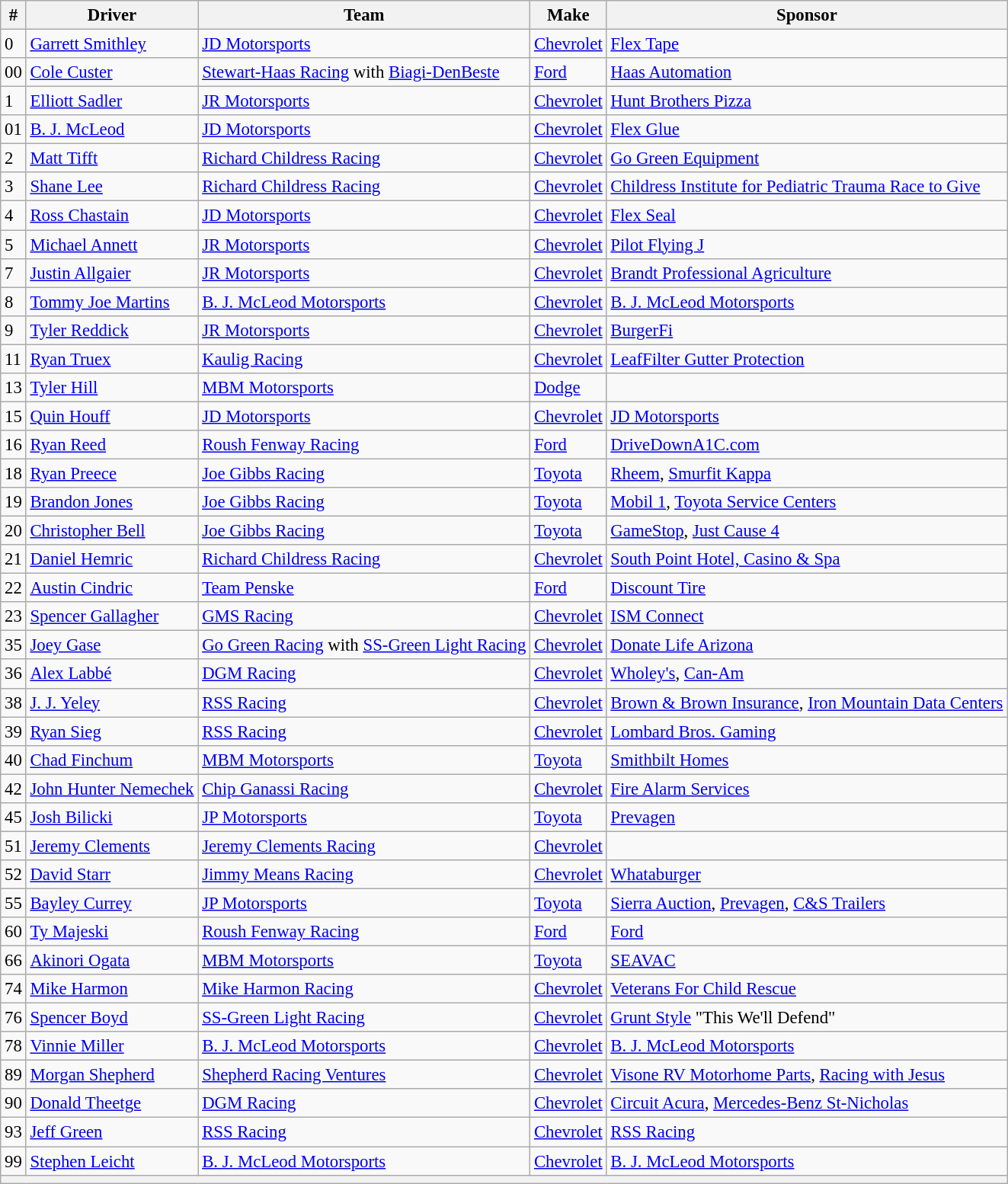<table class="wikitable" style="font-size:95%">
<tr>
<th>#</th>
<th>Driver</th>
<th>Team</th>
<th>Make</th>
<th>Sponsor</th>
</tr>
<tr>
<td>0</td>
<td><a href='#'>Garrett Smithley</a></td>
<td><a href='#'>JD Motorsports</a></td>
<td><a href='#'>Chevrolet</a></td>
<td><a href='#'>Flex Tape</a></td>
</tr>
<tr>
<td>00</td>
<td><a href='#'>Cole Custer</a></td>
<td><a href='#'>Stewart-Haas Racing</a> with <a href='#'>Biagi-DenBeste</a></td>
<td><a href='#'>Ford</a></td>
<td><a href='#'>Haas Automation</a></td>
</tr>
<tr>
<td>1</td>
<td><a href='#'>Elliott Sadler</a></td>
<td><a href='#'>JR Motorsports</a></td>
<td><a href='#'>Chevrolet</a></td>
<td><a href='#'>Hunt Brothers Pizza</a></td>
</tr>
<tr>
<td>01</td>
<td><a href='#'>B. J. McLeod</a></td>
<td><a href='#'>JD Motorsports</a></td>
<td><a href='#'>Chevrolet</a></td>
<td><a href='#'>Flex Glue</a></td>
</tr>
<tr>
<td>2</td>
<td><a href='#'>Matt Tifft</a></td>
<td><a href='#'>Richard Childress Racing</a></td>
<td><a href='#'>Chevrolet</a></td>
<td><a href='#'>Go Green Equipment</a></td>
</tr>
<tr>
<td>3</td>
<td><a href='#'>Shane Lee</a></td>
<td><a href='#'>Richard Childress Racing</a></td>
<td><a href='#'>Chevrolet</a></td>
<td><a href='#'>Childress Institute for Pediatric Trauma Race to Give</a></td>
</tr>
<tr>
<td>4</td>
<td><a href='#'>Ross Chastain</a></td>
<td><a href='#'>JD Motorsports</a></td>
<td><a href='#'>Chevrolet</a></td>
<td><a href='#'>Flex Seal</a></td>
</tr>
<tr>
<td>5</td>
<td><a href='#'>Michael Annett</a></td>
<td><a href='#'>JR Motorsports</a></td>
<td><a href='#'>Chevrolet</a></td>
<td><a href='#'>Pilot Flying J</a></td>
</tr>
<tr>
<td>7</td>
<td><a href='#'>Justin Allgaier</a></td>
<td><a href='#'>JR Motorsports</a></td>
<td><a href='#'>Chevrolet</a></td>
<td><a href='#'>Brandt Professional Agriculture</a></td>
</tr>
<tr>
<td>8</td>
<td><a href='#'>Tommy Joe Martins</a></td>
<td><a href='#'>B. J. McLeod Motorsports</a></td>
<td><a href='#'>Chevrolet</a></td>
<td><a href='#'>B. J. McLeod Motorsports</a></td>
</tr>
<tr>
<td>9</td>
<td><a href='#'>Tyler Reddick</a></td>
<td><a href='#'>JR Motorsports</a></td>
<td><a href='#'>Chevrolet</a></td>
<td><a href='#'>BurgerFi</a></td>
</tr>
<tr>
<td>11</td>
<td><a href='#'>Ryan Truex</a></td>
<td><a href='#'>Kaulig Racing</a></td>
<td><a href='#'>Chevrolet</a></td>
<td><a href='#'>LeafFilter Gutter Protection</a></td>
</tr>
<tr>
<td>13</td>
<td><a href='#'>Tyler Hill</a></td>
<td><a href='#'>MBM Motorsports</a></td>
<td><a href='#'>Dodge</a></td>
<td></td>
</tr>
<tr>
<td>15</td>
<td><a href='#'>Quin Houff</a></td>
<td><a href='#'>JD Motorsports</a></td>
<td><a href='#'>Chevrolet</a></td>
<td><a href='#'>JD Motorsports</a></td>
</tr>
<tr>
<td>16</td>
<td><a href='#'>Ryan Reed</a></td>
<td><a href='#'>Roush Fenway Racing</a></td>
<td><a href='#'>Ford</a></td>
<td><a href='#'>DriveDownA1C.com</a></td>
</tr>
<tr>
<td>18</td>
<td><a href='#'>Ryan Preece</a></td>
<td><a href='#'>Joe Gibbs Racing</a></td>
<td><a href='#'>Toyota</a></td>
<td><a href='#'>Rheem</a>, <a href='#'>Smurfit Kappa</a></td>
</tr>
<tr>
<td>19</td>
<td><a href='#'>Brandon Jones</a></td>
<td><a href='#'>Joe Gibbs Racing</a></td>
<td><a href='#'>Toyota</a></td>
<td><a href='#'>Mobil 1</a>, <a href='#'>Toyota Service Centers</a></td>
</tr>
<tr>
<td>20</td>
<td><a href='#'>Christopher Bell</a></td>
<td><a href='#'>Joe Gibbs Racing</a></td>
<td><a href='#'>Toyota</a></td>
<td><a href='#'>GameStop</a>, <a href='#'>Just Cause 4</a></td>
</tr>
<tr>
<td>21</td>
<td><a href='#'>Daniel Hemric</a></td>
<td><a href='#'>Richard Childress Racing</a></td>
<td><a href='#'>Chevrolet</a></td>
<td><a href='#'>South Point Hotel, Casino & Spa</a></td>
</tr>
<tr>
<td>22</td>
<td><a href='#'>Austin Cindric</a></td>
<td><a href='#'>Team Penske</a></td>
<td><a href='#'>Ford</a></td>
<td><a href='#'>Discount Tire</a></td>
</tr>
<tr>
<td>23</td>
<td><a href='#'>Spencer Gallagher</a></td>
<td><a href='#'>GMS Racing</a></td>
<td><a href='#'>Chevrolet</a></td>
<td><a href='#'>ISM Connect</a></td>
</tr>
<tr>
<td>35</td>
<td><a href='#'>Joey Gase</a></td>
<td><a href='#'>Go Green Racing</a> with <a href='#'>SS-Green Light Racing</a></td>
<td><a href='#'>Chevrolet</a></td>
<td><a href='#'>Donate Life Arizona</a></td>
</tr>
<tr>
<td>36</td>
<td><a href='#'>Alex Labbé</a></td>
<td><a href='#'>DGM Racing</a></td>
<td><a href='#'>Chevrolet</a></td>
<td><a href='#'>Wholey's</a>, <a href='#'>Can-Am</a></td>
</tr>
<tr>
<td>38</td>
<td><a href='#'>J. J. Yeley</a></td>
<td><a href='#'>RSS Racing</a></td>
<td><a href='#'>Chevrolet</a></td>
<td><a href='#'>Brown & Brown Insurance</a>, <a href='#'>Iron Mountain Data Centers</a></td>
</tr>
<tr>
<td>39</td>
<td><a href='#'>Ryan Sieg</a></td>
<td><a href='#'>RSS Racing</a></td>
<td><a href='#'>Chevrolet</a></td>
<td><a href='#'>Lombard Bros. Gaming</a></td>
</tr>
<tr>
<td>40</td>
<td><a href='#'>Chad Finchum</a></td>
<td><a href='#'>MBM Motorsports</a></td>
<td><a href='#'>Toyota</a></td>
<td><a href='#'>Smithbilt Homes</a></td>
</tr>
<tr>
<td>42</td>
<td><a href='#'>John Hunter Nemechek</a></td>
<td><a href='#'>Chip Ganassi Racing</a></td>
<td><a href='#'>Chevrolet</a></td>
<td><a href='#'>Fire Alarm Services</a></td>
</tr>
<tr>
<td>45</td>
<td><a href='#'>Josh Bilicki</a></td>
<td><a href='#'>JP Motorsports</a></td>
<td><a href='#'>Toyota</a></td>
<td><a href='#'>Prevagen</a></td>
</tr>
<tr>
<td>51</td>
<td><a href='#'>Jeremy Clements</a></td>
<td><a href='#'>Jeremy Clements Racing</a></td>
<td><a href='#'>Chevrolet</a></td>
<td></td>
</tr>
<tr>
<td>52</td>
<td><a href='#'>David Starr</a></td>
<td><a href='#'>Jimmy Means Racing</a></td>
<td><a href='#'>Chevrolet</a></td>
<td><a href='#'>Whataburger</a></td>
</tr>
<tr>
<td>55</td>
<td><a href='#'>Bayley Currey</a></td>
<td><a href='#'>JP Motorsports</a></td>
<td><a href='#'>Toyota</a></td>
<td><a href='#'>Sierra Auction</a>, <a href='#'>Prevagen</a>, <a href='#'>C&S Trailers</a></td>
</tr>
<tr>
<td>60</td>
<td><a href='#'>Ty Majeski</a></td>
<td><a href='#'>Roush Fenway Racing</a></td>
<td><a href='#'>Ford</a></td>
<td><a href='#'>Ford</a></td>
</tr>
<tr>
<td>66</td>
<td><a href='#'>Akinori Ogata</a></td>
<td><a href='#'>MBM Motorsports</a></td>
<td><a href='#'>Toyota</a></td>
<td><a href='#'>SEAVAC</a></td>
</tr>
<tr>
<td>74</td>
<td><a href='#'>Mike Harmon</a></td>
<td><a href='#'>Mike Harmon Racing</a></td>
<td><a href='#'>Chevrolet</a></td>
<td><a href='#'>Veterans For Child Rescue</a></td>
</tr>
<tr>
<td>76</td>
<td><a href='#'>Spencer Boyd</a></td>
<td><a href='#'>SS-Green Light Racing</a></td>
<td><a href='#'>Chevrolet</a></td>
<td><a href='#'>Grunt Style</a> "This We'll Defend"</td>
</tr>
<tr>
<td>78</td>
<td><a href='#'>Vinnie Miller</a></td>
<td><a href='#'>B. J. McLeod Motorsports</a></td>
<td><a href='#'>Chevrolet</a></td>
<td><a href='#'>B. J. McLeod Motorsports</a></td>
</tr>
<tr>
<td>89</td>
<td><a href='#'>Morgan Shepherd</a></td>
<td><a href='#'>Shepherd Racing Ventures</a></td>
<td><a href='#'>Chevrolet</a></td>
<td><a href='#'>Visone RV Motorhome Parts</a>, <a href='#'>Racing with Jesus</a></td>
</tr>
<tr>
<td>90</td>
<td><a href='#'>Donald Theetge</a></td>
<td><a href='#'>DGM Racing</a></td>
<td><a href='#'>Chevrolet</a></td>
<td><a href='#'>Circuit Acura</a>, <a href='#'>Mercedes-Benz St-Nicholas</a></td>
</tr>
<tr>
<td>93</td>
<td><a href='#'>Jeff Green</a></td>
<td><a href='#'>RSS Racing</a></td>
<td><a href='#'>Chevrolet</a></td>
<td><a href='#'>RSS Racing</a></td>
</tr>
<tr>
<td>99</td>
<td><a href='#'>Stephen Leicht</a></td>
<td><a href='#'>B. J. McLeod Motorsports</a></td>
<td><a href='#'>Chevrolet</a></td>
<td><a href='#'>B. J. McLeod Motorsports</a></td>
</tr>
<tr>
<th colspan="5"></th>
</tr>
</table>
